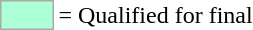<table>
<tr>
<td style="background-color:#ADFFD6; border:1px solid #aaaaaa; width:2em;"></td>
<td>= Qualified for final</td>
</tr>
</table>
